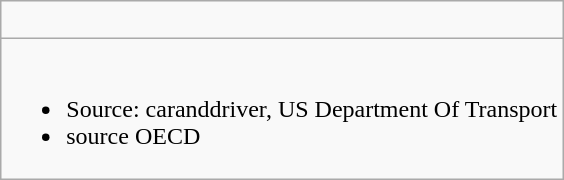<table class="wikitable">
<tr>
<td><br></td>
</tr>
<tr>
<td><br><ul><li>Source: caranddriver, US Department Of Transport</li><li>source OECD</li></ul></td>
</tr>
</table>
